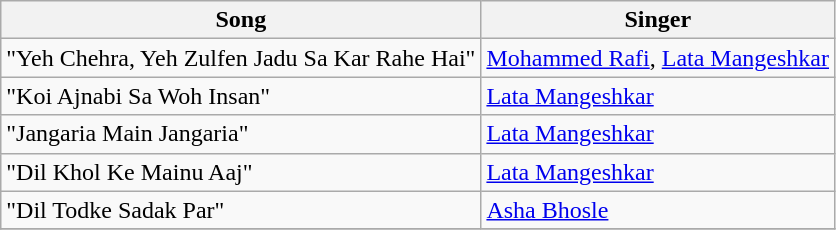<table class="wikitable">
<tr>
<th>Song</th>
<th>Singer</th>
</tr>
<tr>
<td>"Yeh Chehra, Yeh Zulfen Jadu Sa Kar Rahe Hai"</td>
<td><a href='#'>Mohammed Rafi</a>, <a href='#'>Lata Mangeshkar</a></td>
</tr>
<tr>
<td>"Koi Ajnabi Sa Woh Insan"</td>
<td><a href='#'>Lata Mangeshkar</a></td>
</tr>
<tr>
<td>"Jangaria Main Jangaria"</td>
<td><a href='#'>Lata Mangeshkar</a></td>
</tr>
<tr>
<td>"Dil Khol Ke Mainu Aaj"</td>
<td><a href='#'>Lata Mangeshkar</a></td>
</tr>
<tr>
<td>"Dil Todke Sadak Par"</td>
<td><a href='#'>Asha Bhosle</a></td>
</tr>
<tr>
</tr>
</table>
